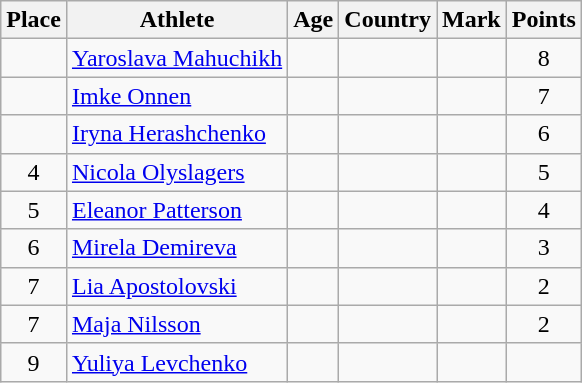<table class="wikitable mw-datatable sortable">
<tr>
<th>Place</th>
<th>Athlete</th>
<th>Age</th>
<th>Country</th>
<th>Mark</th>
<th>Points</th>
</tr>
<tr>
<td align=center></td>
<td><a href='#'>Yaroslava Mahuchikh</a></td>
<td></td>
<td></td>
<td></td>
<td align=center>8</td>
</tr>
<tr>
<td align=center></td>
<td><a href='#'>Imke Onnen</a></td>
<td></td>
<td></td>
<td></td>
<td align=center>7</td>
</tr>
<tr>
<td align=center></td>
<td><a href='#'>Iryna Herashchenko</a></td>
<td></td>
<td></td>
<td></td>
<td align=center>6</td>
</tr>
<tr>
<td align=center>4</td>
<td><a href='#'>Nicola Olyslagers</a></td>
<td></td>
<td></td>
<td></td>
<td align=center>5</td>
</tr>
<tr>
<td align=center>5</td>
<td><a href='#'>Eleanor Patterson</a></td>
<td></td>
<td></td>
<td></td>
<td align=center>4</td>
</tr>
<tr>
<td align=center>6</td>
<td><a href='#'>Mirela Demireva</a></td>
<td></td>
<td></td>
<td></td>
<td align=center>3</td>
</tr>
<tr>
<td align=center>7</td>
<td><a href='#'>Lia Apostolovski</a></td>
<td></td>
<td></td>
<td></td>
<td align=center>2</td>
</tr>
<tr>
<td align=center>7</td>
<td><a href='#'>Maja Nilsson</a></td>
<td></td>
<td></td>
<td></td>
<td align=center>2</td>
</tr>
<tr>
<td align=center>9</td>
<td><a href='#'>Yuliya Levchenko</a></td>
<td></td>
<td></td>
<td></td>
<td align=center></td>
</tr>
</table>
